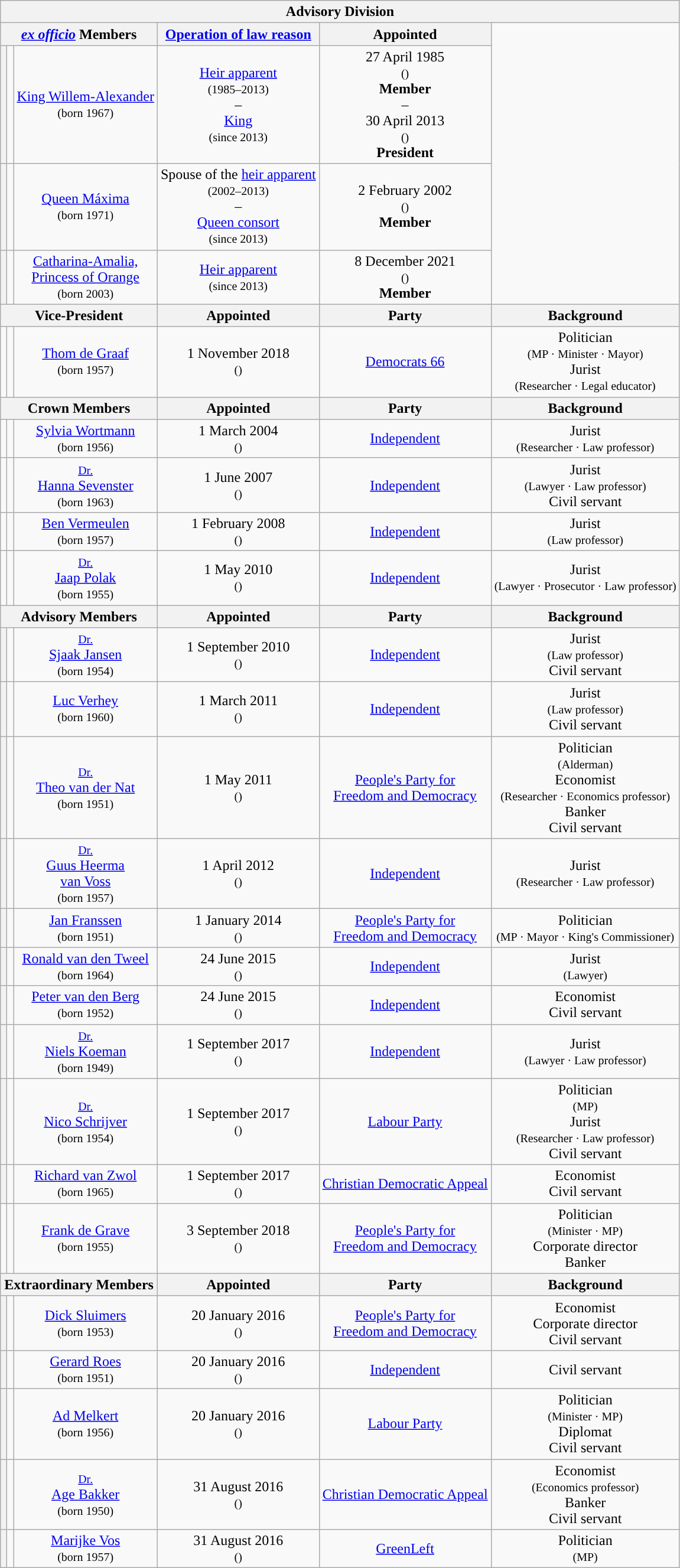<table class="wikitable" style="text-align:center">
<tr>
<th colspan=6>Advisory Division</th>
</tr>
<tr>
<th colspan=3><em><a href='#'>ex officio</a></em> Members</th>
<th><a href='#'>Operation of law reason</a></th>
<th>Appointed</th>
</tr>
<tr>
<th style="background:"></th>
<td></td>
<td><a href='#'>King Willem-Alexander</a> <br> <small>(born 1967)</small></td>
<td><a href='#'>Heir apparent</a> <br> <small>(1985–2013)</small> <br> – <br> <a href='#'>King</a> <br> <small>(since 2013)</small></td>
<td>27 April 1985 <br> <small>()</small> <br> <strong>Member</strong> <br> – <br> 30 April 2013 <br> <small>()</small> <br> <strong>President</strong></td>
</tr>
<tr>
<th style="background:"></th>
<td></td>
<td><a href='#'>Queen Máxima</a> <br> <small>(born 1971)</small></td>
<td>Spouse of the <a href='#'>heir apparent</a> <br> <small>(2002–2013)</small> <br> – <br> <a href='#'>Queen consort</a> <br> <small>(since 2013)</small></td>
<td>2 February 2002 <br> <small>()</small> <br> <strong>Member</strong></td>
</tr>
<tr>
<th style="background:"></th>
<td></td>
<td><a href='#'>Catharina-Amalia,<br>Princess of Orange</a> <br> <small>(born 2003)</small></td>
<td><a href='#'>Heir apparent</a> <br> <small>(since 2013)</small></td>
<td>8 December 2021 <br> <small>()</small> <br> <strong>Member</strong></td>
</tr>
<tr>
<th colspan=3>Vice-President</th>
<th>Appointed</th>
<th>Party</th>
<th>Background</th>
</tr>
<tr>
<td style="background:"></td>
<td></td>
<td><a href='#'>Thom de Graaf</a> <br> <small>(born 1957)</small></td>
<td>1 November 2018 <br> <small>()</small></td>
<td><a href='#'>Democrats 66</a></td>
<td>Politician <br> <small>(MP · Minister · Mayor)</small> <br> Jurist <br> <small>(Researcher · Legal educator)</small></td>
</tr>
<tr>
<th colspan=3>Crown Members</th>
<th>Appointed</th>
<th>Party</th>
<th>Background</th>
</tr>
<tr>
<td style="background:"></td>
<td></td>
<td><a href='#'>Sylvia Wortmann</a> <br> <small>(born 1956)</small></td>
<td>1 March 2004 <br> <small>()</small></td>
<td><a href='#'>Independent</a></td>
<td>Jurist <br> <small>(Researcher · Law professor)</small></td>
</tr>
<tr>
<td style="background:"></td>
<td></td>
<td><small><a href='#'>Dr.</a></small> <br> <a href='#'>Hanna Sevenster</a> <br> <small>(born 1963)</small></td>
<td>1 June 2007 <br> <small>()</small></td>
<td><a href='#'>Independent</a></td>
<td>Jurist <br> <small>(Lawyer · Law professor)</small> <br> Civil servant</td>
</tr>
<tr>
<td style="background:"></td>
<td></td>
<td><a href='#'>Ben Vermeulen</a> <br> <small>(born 1957)</small></td>
<td>1 February 2008 <br> <small>()</small></td>
<td><a href='#'>Independent</a></td>
<td>Jurist <br> <small>(Law professor)</small></td>
</tr>
<tr>
<td style="background:"></td>
<td></td>
<td><small><a href='#'>Dr.</a></small> <br> <a href='#'>Jaap Polak</a> <br> <small>(born 1955)</small></td>
<td>1 May 2010 <br> <small>()</small></td>
<td><a href='#'>Independent</a></td>
<td>Jurist <br> <small>(Lawyer · Prosecutor · Law professor)</small></td>
</tr>
<tr>
<th colspan=3>Advisory Members</th>
<th>Appointed</th>
<th>Party</th>
<th>Background</th>
</tr>
<tr>
<th style="background:"></th>
<td></td>
<td><small><a href='#'>Dr.</a></small> <br> <a href='#'>Sjaak Jansen</a> <br> <small>(born 1954)</small></td>
<td>1 September 2010 <br> <small>()</small></td>
<td><a href='#'>Independent</a></td>
<td>Jurist <br> <small>(Law professor)</small> <br> Civil servant</td>
</tr>
<tr>
<th style="background:"></th>
<td></td>
<td><a href='#'>Luc Verhey</a> <br> <small>(born 1960)</small></td>
<td>1 March 2011 <br> <small>()</small></td>
<td><a href='#'>Independent</a></td>
<td>Jurist <br> <small>(Law professor)</small> <br> Civil servant</td>
</tr>
<tr>
<th style="background:"></th>
<td></td>
<td><small><a href='#'>Dr.</a></small> <br> <a href='#'>Theo van der Nat</a> <br> <small>(born 1951)</small></td>
<td>1 May 2011 <br> <small>()</small></td>
<td><a href='#'>People's Party for <br> Freedom and Democracy</a></td>
<td>Politician <br> <small>(Alderman)</small> <br> Economist <br> <small>(Researcher · Economics professor)</small> <br> Banker <br> Civil servant</td>
</tr>
<tr>
<th style="background:"></th>
<td></td>
<td><small><a href='#'>Dr.</a></small> <br> <a href='#'>Guus Heerma <br> van Voss</a> <br> <small>(born 1957)</small></td>
<td>1 April 2012 <br> <small>()</small></td>
<td><a href='#'>Independent</a></td>
<td>Jurist <br> <small>(Researcher · Law professor)</small></td>
</tr>
<tr>
<th style="background:"></th>
<td></td>
<td><a href='#'>Jan Franssen</a> <br> <small>(born 1951)</small></td>
<td>1 January 2014 <br> <small>()</small></td>
<td><a href='#'>People's Party for <br> Freedom and Democracy</a></td>
<td>Politician <br> <small>(MP · Mayor · King's Commissioner)</small></td>
</tr>
<tr>
<th style="background:"></th>
<td></td>
<td><a href='#'>Ronald van den Tweel</a> <br> <small>(born 1964)</small></td>
<td>24 June 2015 <br> <small>()</small></td>
<td><a href='#'>Independent</a></td>
<td>Jurist <br> <small>(Lawyer)</small></td>
</tr>
<tr>
<th style="background:"></th>
<td></td>
<td><a href='#'>Peter van den Berg</a> <br> <small>(born 1952)</small></td>
<td>24 June 2015 <br> <small>()</small></td>
<td><a href='#'>Independent</a></td>
<td>Economist <br> Civil servant</td>
</tr>
<tr>
<th style="background:"></th>
<td></td>
<td><small><a href='#'>Dr.</a></small> <br> <a href='#'>Niels Koeman</a> <br> <small>(born 1949)</small></td>
<td>1 September 2017 <br> <small>()</small></td>
<td><a href='#'>Independent</a></td>
<td>Jurist <br> <small>(Lawyer · Law professor)</small></td>
</tr>
<tr>
<th style="background:"></th>
<td></td>
<td><small><a href='#'>Dr.</a></small> <br> <a href='#'>Nico Schrijver</a> <br> <small>(born 1954)</small></td>
<td>1 September 2017 <br> <small>()</small></td>
<td><a href='#'>Labour Party</a></td>
<td>Politician <br> <small>(MP)</small> <br> Jurist <br> <small>(Researcher · Law professor)</small> <br> Civil servant</td>
</tr>
<tr>
<th style="background:"></th>
<td></td>
<td><a href='#'>Richard van Zwol</a> <br> <small>(born 1965)</small></td>
<td>1 September 2017 <br> <small>()</small></td>
<td><a href='#'>Christian Democratic Appeal</a></td>
<td>Economist <br> Civil servant</td>
</tr>
<tr>
<td style="background:"></td>
<td></td>
<td><a href='#'>Frank de Grave</a> <br> <small>(born 1955)</small></td>
<td>3 September 2018 <br> <small>()</small></td>
<td><a href='#'>People's Party for <br> Freedom and Democracy</a></td>
<td>Politician <br> <small>(Minister · MP)</small> <br> Corporate director <br> Banker</td>
</tr>
<tr>
<th colspan=3>Extraordinary Members</th>
<th>Appointed</th>
<th>Party</th>
<th>Background</th>
</tr>
<tr>
<th style="background:"></th>
<td></td>
<td><a href='#'>Dick Sluimers</a> <br> <small>(born 1953)</small></td>
<td>20 January 2016 <br> <small>()</small></td>
<td><a href='#'>People's Party for <br> Freedom and Democracy</a></td>
<td>Economist <br> Corporate director <br> Civil servant</td>
</tr>
<tr>
<th style="background:"></th>
<td></td>
<td><a href='#'>Gerard Roes</a> <br> <small>(born 1951)</small></td>
<td>20 January 2016 <br> <small>()</small></td>
<td><a href='#'>Independent</a></td>
<td>Civil servant</td>
</tr>
<tr>
<th style="background:"></th>
<td></td>
<td><a href='#'>Ad Melkert</a> <br> <small>(born 1956)</small></td>
<td>20 January 2016 <br> <small>()</small></td>
<td><a href='#'>Labour Party</a></td>
<td>Politician <br> <small>(Minister · MP)</small> <br> Diplomat <br> Civil servant</td>
</tr>
<tr>
<th style="background:"></th>
<td></td>
<td><small><a href='#'>Dr.</a></small> <br> <a href='#'>Age Bakker</a> <br> <small>(born 1950)</small></td>
<td>31 August 2016 <br> <small>()</small></td>
<td><a href='#'>Christian Democratic Appeal</a></td>
<td>Economist <br> <small>(Economics professor)</small> <br> Banker <br> Civil servant</td>
</tr>
<tr>
<th style="background:"></th>
<td></td>
<td><a href='#'>Marijke Vos</a> <br> <small>(born 1957)</small></td>
<td>31 August 2016 <br> <small>()</small></td>
<td><a href='#'>GreenLeft</a></td>
<td>Politician <br> <small>(MP)</small></td>
</tr>
</table>
